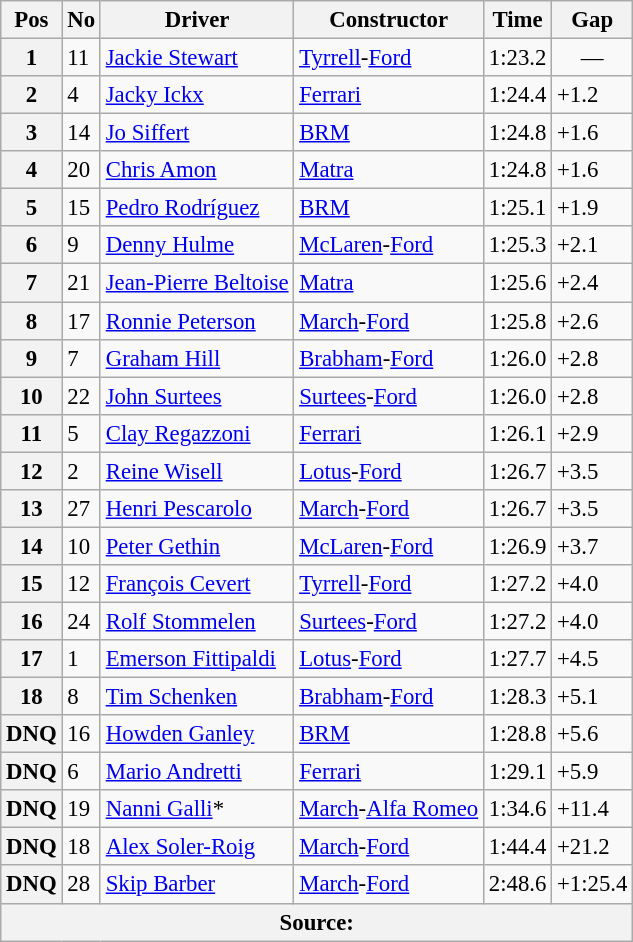<table class="wikitable sortable" style="font-size: 95%">
<tr>
<th>Pos</th>
<th>No</th>
<th>Driver</th>
<th>Constructor</th>
<th>Time</th>
<th>Gap</th>
</tr>
<tr>
<th>1</th>
<td>11</td>
<td>  <a href='#'>Jackie Stewart</a></td>
<td><a href='#'>Tyrrell</a>-<a href='#'>Ford</a></td>
<td>1:23.2</td>
<td align="center">—</td>
</tr>
<tr>
<th>2</th>
<td>4</td>
<td> <a href='#'>Jacky Ickx</a></td>
<td><a href='#'>Ferrari</a></td>
<td>1:24.4</td>
<td>+1.2</td>
</tr>
<tr>
<th>3</th>
<td>14</td>
<td> <a href='#'>Jo Siffert</a></td>
<td><a href='#'>BRM</a></td>
<td>1:24.8</td>
<td>+1.6</td>
</tr>
<tr>
<th>4</th>
<td>20</td>
<td> <a href='#'>Chris Amon</a></td>
<td><a href='#'>Matra</a></td>
<td>1:24.8</td>
<td>+1.6</td>
</tr>
<tr>
<th>5</th>
<td>15</td>
<td> <a href='#'>Pedro Rodríguez</a></td>
<td><a href='#'>BRM</a></td>
<td>1:25.1</td>
<td>+1.9</td>
</tr>
<tr>
<th>6</th>
<td>9</td>
<td> <a href='#'>Denny Hulme</a></td>
<td><a href='#'>McLaren</a>-<a href='#'>Ford</a></td>
<td>1:25.3</td>
<td>+2.1</td>
</tr>
<tr>
<th>7</th>
<td>21</td>
<td> <a href='#'>Jean-Pierre Beltoise</a></td>
<td><a href='#'>Matra</a></td>
<td>1:25.6</td>
<td>+2.4</td>
</tr>
<tr>
<th>8</th>
<td>17</td>
<td> <a href='#'>Ronnie Peterson</a></td>
<td><a href='#'>March</a>-<a href='#'>Ford</a></td>
<td>1:25.8</td>
<td>+2.6</td>
</tr>
<tr>
<th>9</th>
<td>7</td>
<td> <a href='#'>Graham Hill</a></td>
<td><a href='#'>Brabham</a>-<a href='#'>Ford</a></td>
<td>1:26.0</td>
<td>+2.8</td>
</tr>
<tr>
<th>10</th>
<td>22</td>
<td> <a href='#'>John Surtees</a></td>
<td><a href='#'>Surtees</a>-<a href='#'>Ford</a></td>
<td>1:26.0</td>
<td>+2.8</td>
</tr>
<tr>
<th>11</th>
<td>5</td>
<td> <a href='#'>Clay Regazzoni</a></td>
<td><a href='#'>Ferrari</a></td>
<td>1:26.1</td>
<td>+2.9</td>
</tr>
<tr>
<th>12</th>
<td>2</td>
<td> <a href='#'>Reine Wisell</a></td>
<td><a href='#'>Lotus</a>-<a href='#'>Ford</a></td>
<td>1:26.7</td>
<td>+3.5</td>
</tr>
<tr>
<th>13</th>
<td>27</td>
<td> <a href='#'>Henri Pescarolo</a></td>
<td><a href='#'>March</a>-<a href='#'>Ford</a></td>
<td>1:26.7</td>
<td>+3.5</td>
</tr>
<tr>
<th>14</th>
<td>10</td>
<td> <a href='#'>Peter Gethin</a></td>
<td><a href='#'>McLaren</a>-<a href='#'>Ford</a></td>
<td>1:26.9</td>
<td>+3.7</td>
</tr>
<tr>
<th>15</th>
<td>12</td>
<td> <a href='#'>François Cevert</a></td>
<td><a href='#'>Tyrrell</a>-<a href='#'>Ford</a></td>
<td>1:27.2</td>
<td>+4.0</td>
</tr>
<tr>
<th>16</th>
<td>24</td>
<td> <a href='#'>Rolf Stommelen</a></td>
<td><a href='#'>Surtees</a>-<a href='#'>Ford</a></td>
<td>1:27.2</td>
<td>+4.0</td>
</tr>
<tr>
<th>17</th>
<td>1</td>
<td> <a href='#'>Emerson Fittipaldi</a></td>
<td><a href='#'>Lotus</a>-<a href='#'>Ford</a></td>
<td>1:27.7</td>
<td>+4.5</td>
</tr>
<tr>
<th>18</th>
<td>8</td>
<td> <a href='#'>Tim Schenken</a></td>
<td><a href='#'>Brabham</a>-<a href='#'>Ford</a></td>
<td>1:28.3</td>
<td>+5.1</td>
</tr>
<tr>
<th>DNQ</th>
<td>16</td>
<td> <a href='#'>Howden Ganley</a></td>
<td><a href='#'>BRM</a></td>
<td>1:28.8</td>
<td>+5.6</td>
</tr>
<tr>
<th>DNQ</th>
<td>6</td>
<td> <a href='#'>Mario Andretti</a></td>
<td><a href='#'>Ferrari</a></td>
<td>1:29.1</td>
<td>+5.9</td>
</tr>
<tr>
<th>DNQ</th>
<td>19</td>
<td> <a href='#'>Nanni Galli</a>*</td>
<td><a href='#'>March</a>-<a href='#'>Alfa Romeo</a></td>
<td>1:34.6</td>
<td>+11.4</td>
</tr>
<tr>
<th>DNQ</th>
<td>18</td>
<td> <a href='#'>Alex Soler-Roig</a></td>
<td><a href='#'>March</a>-<a href='#'>Ford</a></td>
<td>1:44.4</td>
<td>+21.2</td>
</tr>
<tr>
<th>DNQ</th>
<td>28</td>
<td> <a href='#'>Skip Barber</a></td>
<td><a href='#'>March</a>-<a href='#'>Ford</a></td>
<td>2:48.6</td>
<td>+1:25.4</td>
</tr>
<tr>
<th colspan=6>Source:</th>
</tr>
</table>
